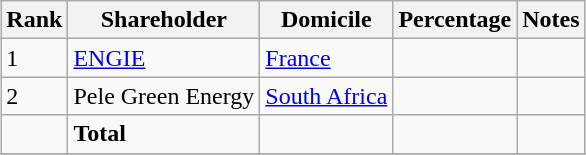<table class="wikitable sortable" style="margin: 0.5em auto">
<tr>
<th>Rank</th>
<th>Shareholder</th>
<th>Domicile</th>
<th>Percentage</th>
<th>Notes</th>
</tr>
<tr>
<td>1</td>
<td><a href='#'>ENGIE</a></td>
<td><a href='#'>France</a></td>
<td></td>
<td></td>
</tr>
<tr>
<td>2</td>
<td>Pele Green Energy</td>
<td><a href='#'>South Africa</a></td>
<td></td>
<td></td>
</tr>
<tr>
<td></td>
<td><strong>Total</strong></td>
<td></td>
<td></td>
<td></td>
</tr>
<tr>
</tr>
</table>
